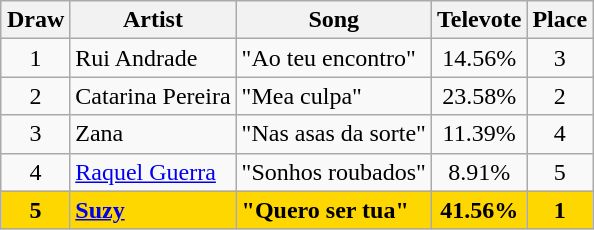<table class="sortable wikitable" style="margin: 1em auto 1em auto; text-align:center;">
<tr>
<th>Draw</th>
<th>Artist</th>
<th>Song</th>
<th>Televote</th>
<th>Place</th>
</tr>
<tr>
<td>1</td>
<td align="left">Rui Andrade</td>
<td align="left">"Ao teu encontro"</td>
<td>14.56%</td>
<td>3</td>
</tr>
<tr>
<td>2</td>
<td align="left">Catarina Pereira</td>
<td align="left">"Mea culpa"</td>
<td>23.58%</td>
<td>2</td>
</tr>
<tr>
<td>3</td>
<td align="left">Zana</td>
<td align="left">"Nas asas da sorte"</td>
<td>11.39%</td>
<td>4</td>
</tr>
<tr>
<td>4</td>
<td align="left"><a href='#'>Raquel Guerra</a></td>
<td align="left">"Sonhos roubados"</td>
<td>8.91%</td>
<td>5</td>
</tr>
<tr style="font-weight:bold; background:gold;">
<td>5</td>
<td align="left"><a href='#'>Suzy</a></td>
<td align="left">"Quero ser tua"</td>
<td>41.56%</td>
<td>1</td>
</tr>
</table>
